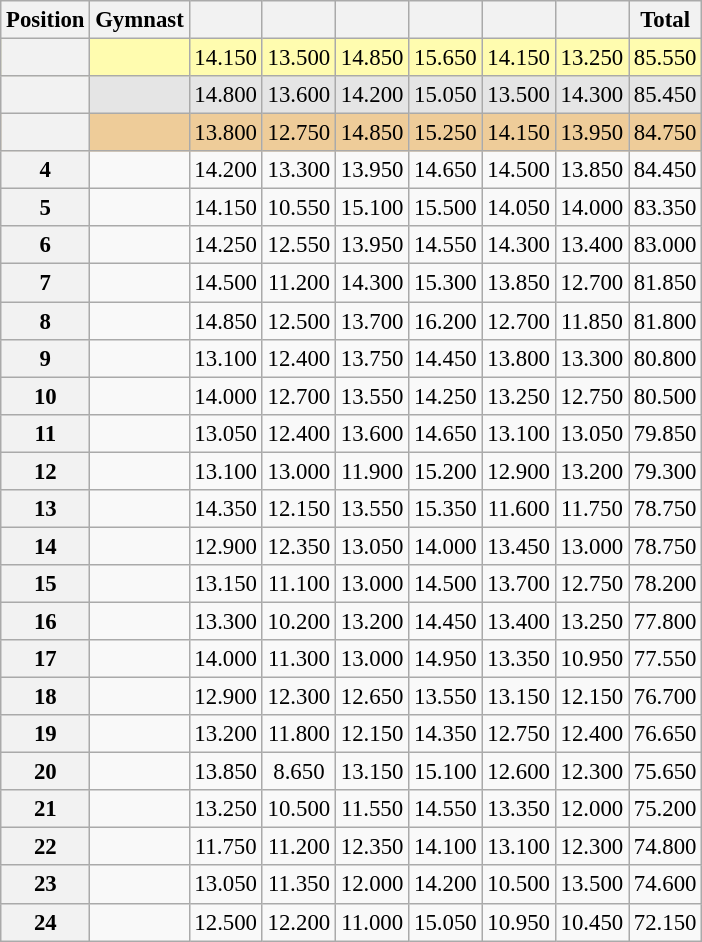<table class="wikitable sortable" style="text-align:center; font-size:95%">
<tr>
<th scope=col>Position</th>
<th scope=col>Gymnast</th>
<th scope=col></th>
<th scope=col></th>
<th scope=col></th>
<th scope=col></th>
<th scope=col></th>
<th scope=col></th>
<th scope=col>Total</th>
</tr>
<tr bgcolor=fffcaf>
<th scope=row></th>
<td align=left></td>
<td>14.150</td>
<td>13.500</td>
<td>14.850</td>
<td>15.650</td>
<td>14.150</td>
<td>13.250</td>
<td>85.550</td>
</tr>
<tr bgcolor=e5e5e5>
<th scope=row></th>
<td align=left></td>
<td>14.800</td>
<td>13.600</td>
<td>14.200</td>
<td>15.050</td>
<td>13.500</td>
<td>14.300</td>
<td>85.450</td>
</tr>
<tr bgcolor=eecc99>
<th scope=row></th>
<td align=left></td>
<td>13.800</td>
<td>12.750</td>
<td>14.850</td>
<td>15.250</td>
<td>14.150</td>
<td>13.950</td>
<td>84.750</td>
</tr>
<tr>
<th scope=row>4</th>
<td align=left></td>
<td>14.200</td>
<td>13.300</td>
<td>13.950</td>
<td>14.650</td>
<td>14.500</td>
<td>13.850</td>
<td>84.450</td>
</tr>
<tr>
<th scope=row>5</th>
<td align=left></td>
<td>14.150</td>
<td>10.550</td>
<td>15.100</td>
<td>15.500</td>
<td>14.050</td>
<td>14.000</td>
<td>83.350</td>
</tr>
<tr>
<th scope=row>6</th>
<td align=left></td>
<td>14.250</td>
<td>12.550</td>
<td>13.950</td>
<td>14.550</td>
<td>14.300</td>
<td>13.400</td>
<td>83.000</td>
</tr>
<tr>
<th scope=row>7</th>
<td align=left></td>
<td>14.500</td>
<td>11.200</td>
<td>14.300</td>
<td>15.300</td>
<td>13.850</td>
<td>12.700</td>
<td>81.850</td>
</tr>
<tr>
<th scope=row>8</th>
<td align=left></td>
<td>14.850</td>
<td>12.500</td>
<td>13.700</td>
<td>16.200</td>
<td>12.700</td>
<td>11.850</td>
<td>81.800</td>
</tr>
<tr>
<th scope=row>9</th>
<td align=left></td>
<td>13.100</td>
<td>12.400</td>
<td>13.750</td>
<td>14.450</td>
<td>13.800</td>
<td>13.300</td>
<td>80.800</td>
</tr>
<tr>
<th scope=row>10</th>
<td align=left></td>
<td>14.000</td>
<td>12.700</td>
<td>13.550</td>
<td>14.250</td>
<td>13.250</td>
<td>12.750</td>
<td>80.500</td>
</tr>
<tr>
<th scope=row>11</th>
<td align=left></td>
<td>13.050</td>
<td>12.400</td>
<td>13.600</td>
<td>14.650</td>
<td>13.100</td>
<td>13.050</td>
<td>79.850</td>
</tr>
<tr>
<th scope=row>12</th>
<td align=left></td>
<td>13.100</td>
<td>13.000</td>
<td>11.900</td>
<td>15.200</td>
<td>12.900</td>
<td>13.200</td>
<td>79.300</td>
</tr>
<tr>
<th scope=row>13</th>
<td align=left></td>
<td>14.350</td>
<td>12.150</td>
<td>13.550</td>
<td>15.350</td>
<td>11.600</td>
<td>11.750</td>
<td>78.750</td>
</tr>
<tr>
<th scope=row>14</th>
<td align=left></td>
<td>12.900</td>
<td>12.350</td>
<td>13.050</td>
<td>14.000</td>
<td>13.450</td>
<td>13.000</td>
<td>78.750</td>
</tr>
<tr>
<th scope=row>15</th>
<td align=left></td>
<td>13.150</td>
<td>11.100</td>
<td>13.000</td>
<td>14.500</td>
<td>13.700</td>
<td>12.750</td>
<td>78.200</td>
</tr>
<tr>
<th scope=row>16</th>
<td align=left></td>
<td>13.300</td>
<td>10.200</td>
<td>13.200</td>
<td>14.450</td>
<td>13.400</td>
<td>13.250</td>
<td>77.800</td>
</tr>
<tr>
<th scope=row>17</th>
<td align=left></td>
<td>14.000</td>
<td>11.300</td>
<td>13.000</td>
<td>14.950</td>
<td>13.350</td>
<td>10.950</td>
<td>77.550</td>
</tr>
<tr>
<th scope=row>18</th>
<td align=left></td>
<td>12.900</td>
<td>12.300</td>
<td>12.650</td>
<td>13.550</td>
<td>13.150</td>
<td>12.150</td>
<td>76.700</td>
</tr>
<tr>
<th scope=row>19</th>
<td align=left></td>
<td>13.200</td>
<td>11.800</td>
<td>12.150</td>
<td>14.350</td>
<td>12.750</td>
<td>12.400</td>
<td>76.650</td>
</tr>
<tr>
<th scope=row>20</th>
<td align=left></td>
<td>13.850</td>
<td>8.650</td>
<td>13.150</td>
<td>15.100</td>
<td>12.600</td>
<td>12.300</td>
<td>75.650</td>
</tr>
<tr>
<th scope=row>21</th>
<td align=left></td>
<td>13.250</td>
<td>10.500</td>
<td>11.550</td>
<td>14.550</td>
<td>13.350</td>
<td>12.000</td>
<td>75.200</td>
</tr>
<tr>
<th scope=row>22</th>
<td align=left></td>
<td>11.750</td>
<td>11.200</td>
<td>12.350</td>
<td>14.100</td>
<td>13.100</td>
<td>12.300</td>
<td>74.800</td>
</tr>
<tr>
<th scope=row>23</th>
<td align=left></td>
<td>13.050</td>
<td>11.350</td>
<td>12.000</td>
<td>14.200</td>
<td>10.500</td>
<td>13.500</td>
<td>74.600</td>
</tr>
<tr>
<th scope=row>24</th>
<td align=left></td>
<td>12.500</td>
<td>12.200</td>
<td>11.000</td>
<td>15.050</td>
<td>10.950</td>
<td>10.450</td>
<td>72.150</td>
</tr>
</table>
